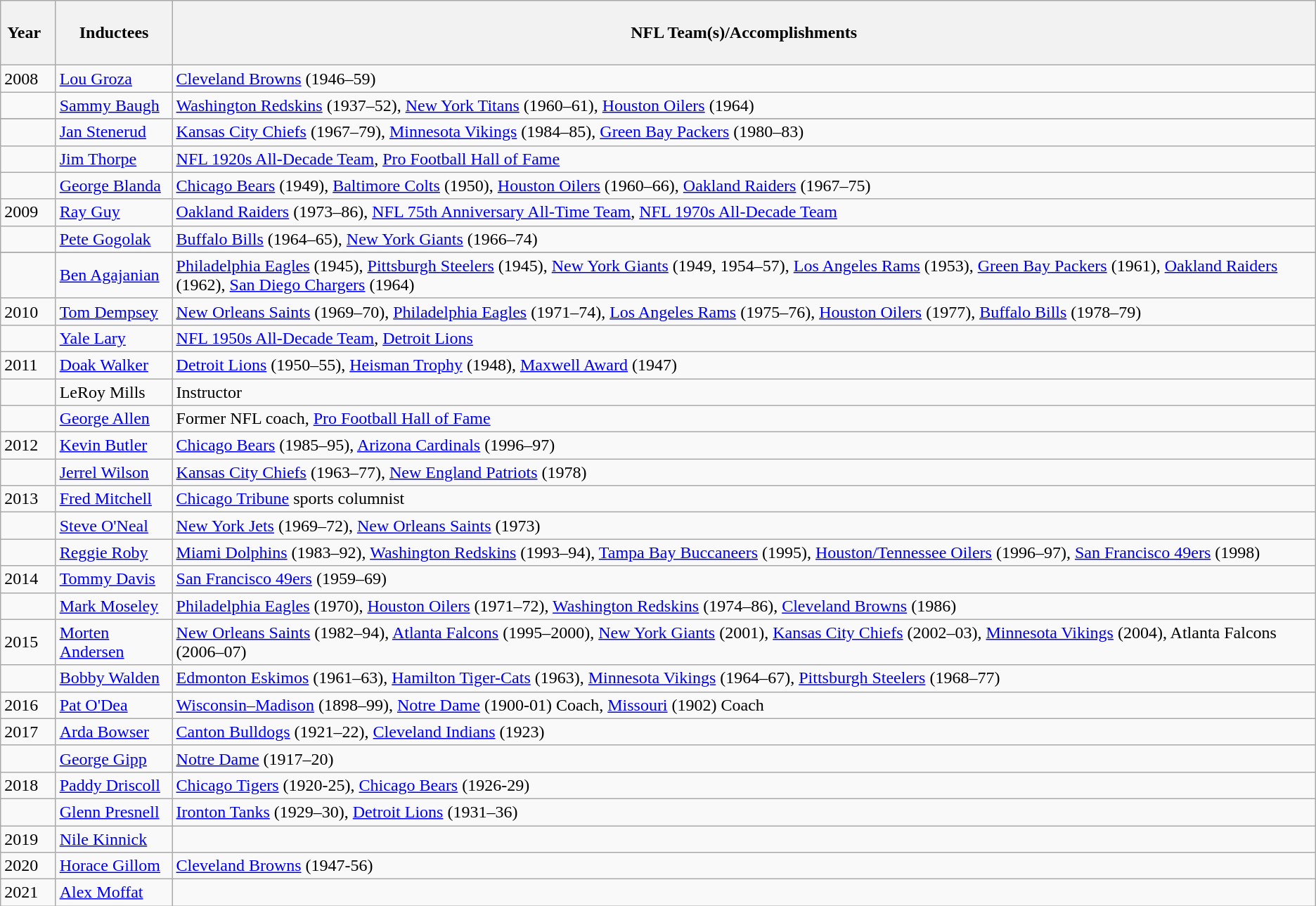<table class="wikitable">
<tr>
<th bgcolor="#e5e5e5"><br> Year    </th>
<th bgcolor="#e5e5e5">Inductees</th>
<th>NFL Team(s)/Accomplishments</th>
</tr>
<tr>
<td>2008</td>
<td><a href='#'>Lou Groza</a></td>
<td><a href='#'>Cleveland Browns</a> (1946–59)</td>
</tr>
<tr>
<td></td>
<td><a href='#'>Sammy Baugh</a></td>
<td><a href='#'>Washington Redskins</a> (1937–52), <a href='#'>New York Titans</a> (1960–61), <a href='#'>Houston Oilers</a> (1964)</td>
</tr>
<tr>
</tr>
<tr>
<td></td>
<td><a href='#'>Jan Stenerud</a></td>
<td><a href='#'>Kansas City Chiefs</a> (1967–79), <a href='#'>Minnesota Vikings</a> (1984–85), <a href='#'>Green Bay Packers</a> (1980–83)</td>
</tr>
<tr>
<td></td>
<td><a href='#'>Jim Thorpe</a></td>
<td><a href='#'>NFL 1920s All-Decade Team</a>, <a href='#'>Pro Football Hall of Fame</a></td>
</tr>
<tr>
<td></td>
<td><a href='#'>George Blanda</a></td>
<td><a href='#'>Chicago Bears</a> (1949), <a href='#'>Baltimore Colts</a> (1950), <a href='#'>Houston Oilers</a> (1960–66), <a href='#'>Oakland Raiders</a> (1967–75)</td>
</tr>
<tr>
<td>2009</td>
<td><a href='#'>Ray Guy</a></td>
<td><a href='#'>Oakland Raiders</a> (1973–86), <a href='#'>NFL 75th Anniversary All-Time Team</a>, <a href='#'>NFL 1970s All-Decade Team</a></td>
</tr>
<tr>
<td></td>
<td><a href='#'>Pete Gogolak</a></td>
<td><a href='#'>Buffalo Bills</a> (1964–65), <a href='#'>New York Giants</a> (1966–74)</td>
</tr>
<tr>
</tr>
<tr>
<td></td>
<td><a href='#'>Ben Agajanian</a></td>
<td><a href='#'>Philadelphia Eagles</a> (1945), <a href='#'>Pittsburgh Steelers</a> (1945), <a href='#'>New York Giants</a> (1949, 1954–57), <a href='#'>Los Angeles Rams</a> (1953), <a href='#'>Green Bay Packers</a> (1961), <a href='#'>Oakland Raiders</a> (1962), <a href='#'>San Diego Chargers</a> (1964)</td>
</tr>
<tr>
<td>2010</td>
<td><a href='#'>Tom Dempsey</a></td>
<td><a href='#'>New Orleans Saints</a> (1969–70), <a href='#'>Philadelphia Eagles</a> (1971–74), <a href='#'>Los Angeles Rams</a> (1975–76), <a href='#'>Houston Oilers</a> (1977), <a href='#'>Buffalo Bills</a> (1978–79)</td>
</tr>
<tr>
<td></td>
<td><a href='#'>Yale Lary</a></td>
<td><a href='#'>NFL 1950s All-Decade Team</a>, <a href='#'>Detroit Lions</a></td>
</tr>
<tr>
<td>2011</td>
<td><a href='#'>Doak Walker</a></td>
<td><a href='#'>Detroit Lions</a> (1950–55), <a href='#'>Heisman Trophy</a> (1948), <a href='#'>Maxwell Award</a> (1947)</td>
</tr>
<tr>
<td></td>
<td>LeRoy Mills</td>
<td>Instructor</td>
</tr>
<tr>
<td></td>
<td><a href='#'>George Allen</a></td>
<td>Former NFL coach, <a href='#'>Pro Football Hall of Fame</a></td>
</tr>
<tr>
<td>2012</td>
<td><a href='#'>Kevin Butler</a></td>
<td><a href='#'>Chicago Bears</a> (1985–95), <a href='#'>Arizona Cardinals</a> (1996–97)</td>
</tr>
<tr>
<td></td>
<td><a href='#'>Jerrel Wilson</a></td>
<td><a href='#'>Kansas City Chiefs</a> (1963–77), <a href='#'>New England Patriots</a> (1978)</td>
</tr>
<tr>
<td>2013</td>
<td><a href='#'>Fred Mitchell</a></td>
<td><a href='#'>Chicago Tribune</a> sports columnist</td>
</tr>
<tr>
<td></td>
<td><a href='#'>Steve O'Neal</a></td>
<td><a href='#'>New York Jets</a> (1969–72), <a href='#'>New Orleans Saints</a> (1973)</td>
</tr>
<tr>
<td></td>
<td><a href='#'>Reggie Roby</a></td>
<td><a href='#'>Miami Dolphins</a> (1983–92), <a href='#'>Washington Redskins</a> (1993–94), <a href='#'>Tampa Bay Buccaneers</a> (1995), <a href='#'>Houston/Tennessee Oilers</a> (1996–97), <a href='#'>San Francisco 49ers</a> (1998)</td>
</tr>
<tr>
<td>2014</td>
<td><a href='#'>Tommy Davis</a></td>
<td><a href='#'>San Francisco 49ers</a> (1959–69)</td>
</tr>
<tr>
<td></td>
<td><a href='#'>Mark Moseley</a></td>
<td><a href='#'>Philadelphia Eagles</a> (1970), <a href='#'>Houston Oilers</a> (1971–72), <a href='#'>Washington Redskins</a> (1974–86), <a href='#'>Cleveland Browns</a> (1986)</td>
</tr>
<tr>
<td>2015</td>
<td><a href='#'>Morten Andersen</a></td>
<td><a href='#'>New Orleans Saints</a> (1982–94), <a href='#'>Atlanta Falcons</a> (1995–2000), <a href='#'>New York Giants</a> (2001), <a href='#'>Kansas City Chiefs</a> (2002–03), <a href='#'>Minnesota Vikings</a> (2004), Atlanta Falcons (2006–07)</td>
</tr>
<tr>
<td></td>
<td><a href='#'>Bobby Walden</a></td>
<td><a href='#'>Edmonton Eskimos</a> (1961–63), <a href='#'>Hamilton Tiger-Cats</a> (1963), <a href='#'>Minnesota Vikings</a> (1964–67), <a href='#'>Pittsburgh Steelers</a> (1968–77)</td>
</tr>
<tr>
<td>2016</td>
<td><a href='#'>Pat O'Dea</a></td>
<td><a href='#'>Wisconsin–Madison</a> (1898–99), <a href='#'>Notre Dame</a> (1900-01) Coach, <a href='#'>Missouri</a> (1902) Coach</td>
</tr>
<tr>
<td>2017</td>
<td><a href='#'>Arda Bowser</a></td>
<td><a href='#'>Canton Bulldogs</a> (1921–22), <a href='#'>Cleveland Indians</a> (1923)</td>
</tr>
<tr>
<td></td>
<td><a href='#'>George Gipp</a></td>
<td><a href='#'>Notre Dame</a> (1917–20)</td>
</tr>
<tr>
<td>2018</td>
<td><a href='#'>Paddy Driscoll</a></td>
<td><a href='#'>Chicago Tigers</a> (1920-25), <a href='#'>Chicago Bears</a> (1926-29)</td>
</tr>
<tr>
<td></td>
<td><a href='#'>Glenn Presnell</a></td>
<td><a href='#'>Ironton Tanks</a> (1929–30), <a href='#'>Detroit Lions</a> (1931–36)</td>
</tr>
<tr>
<td>2019</td>
<td><a href='#'>Nile Kinnick</a></td>
<td></td>
</tr>
<tr>
<td>2020</td>
<td><a href='#'>Horace Gillom</a></td>
<td><a href='#'>Cleveland Browns</a> (1947-56)</td>
</tr>
<tr>
<td>2021</td>
<td><a href='#'>Alex Moffat</a></td>
<td></td>
</tr>
</table>
